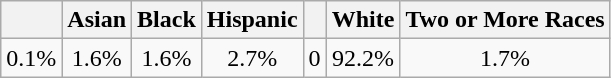<table class="wikitable" style=text-align:center>
<tr>
<th scope="col"></th>
<th scope="col">Asian</th>
<th scope="col">Black</th>
<th scope="col">Hispanic</th>
<th scope="col"></th>
<th scope="col">White</th>
<th scope="col">Two or More Races</th>
</tr>
<tr>
<td>0.1%</td>
<td>1.6%</td>
<td>1.6%</td>
<td>2.7%</td>
<td>0</td>
<td>92.2%</td>
<td>1.7%</td>
</tr>
</table>
